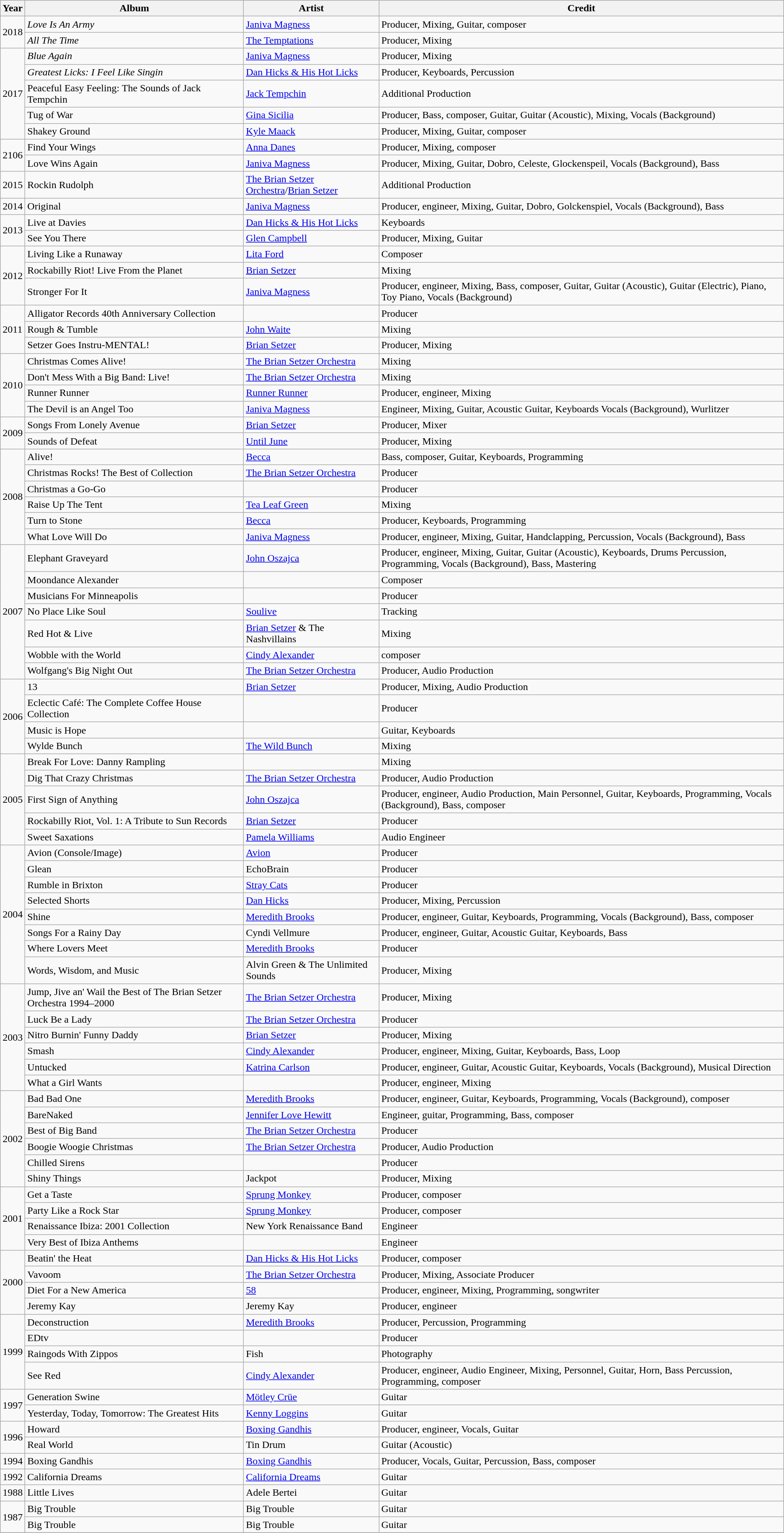<table class="wikitable">
<tr>
<th>Year</th>
<th>Album</th>
<th>Artist</th>
<th>Credit</th>
</tr>
<tr>
<td rowspan="2">2018</td>
<td><em>Love Is An Army</em></td>
<td><a href='#'>Janiva Magness</a></td>
<td>Producer, Mixing, Guitar, composer</td>
</tr>
<tr>
<td><em>All The Time</em></td>
<td><a href='#'>The Temptations</a></td>
<td>Producer, Mixing</td>
</tr>
<tr>
<td rowspan="5">2017</td>
<td><em>Blue Again</em></td>
<td><a href='#'>Janiva Magness</a></td>
<td>Producer, Mixing</td>
</tr>
<tr>
<td><em>Greatest Licks: I Feel Like Singin<strong></td>
<td><a href='#'>Dan Hicks & His Hot Licks</a></td>
<td>Producer, Keyboards, Percussion</td>
</tr>
<tr>
<td></em>Peaceful Easy Feeling: The Sounds of Jack Tempchin<em></td>
<td><a href='#'>Jack Tempchin</a></td>
<td>Additional Production</td>
</tr>
<tr>
<td></em>Tug of War<em></td>
<td><a href='#'>Gina Sicilia</a></td>
<td>Producer, Bass, composer, Guitar, Guitar (Acoustic), Mixing, Vocals (Background)</td>
</tr>
<tr>
<td></em>Shakey Ground<em></td>
<td><a href='#'>Kyle Maack</a></td>
<td>Producer, Mixing, Guitar, composer</td>
</tr>
<tr>
<td rowspan="2">2106</td>
<td></em>Find Your Wings<em></td>
<td><a href='#'>Anna Danes</a></td>
<td>Producer, Mixing, composer</td>
</tr>
<tr>
<td></em>Love Wins Again<em></td>
<td><a href='#'>Janiva Magness</a></td>
<td>Producer, Mixing, Guitar, Dobro, Celeste, Glockenspeil, Vocals (Background), Bass</td>
</tr>
<tr>
<td rowspan="1">2015</td>
<td></em>Rockin Rudolph<em></td>
<td><a href='#'>The Brian Setzer Orchestra</a>/<a href='#'>Brian Setzer</a></td>
<td>Additional Production</td>
</tr>
<tr>
<td rowspan="1">2014</td>
<td></em>Original<em></td>
<td><a href='#'>Janiva Magness</a></td>
<td>Producer, engineer, Mixing, Guitar, Dobro, Golckenspiel, Vocals (Background), Bass</td>
</tr>
<tr>
<td rowspan="2">2013</td>
<td></em>Live at Davies<em></td>
<td><a href='#'>Dan Hicks & His Hot Licks</a></td>
<td>Keyboards</td>
</tr>
<tr>
<td></em>See You There<em></td>
<td><a href='#'>Glen Campbell</a></td>
<td>Producer, Mixing, Guitar</td>
</tr>
<tr>
<td rowspan="3">2012</td>
<td></em>Living Like a Runaway<em></td>
<td><a href='#'>Lita Ford</a></td>
<td>Composer</td>
</tr>
<tr>
<td></em>Rockabilly Riot! Live From the Planet<em></td>
<td><a href='#'>Brian Setzer</a></td>
<td>Mixing</td>
</tr>
<tr>
<td></em>Stronger For It<em></td>
<td><a href='#'>Janiva Magness</a></td>
<td>Producer, engineer, Mixing, Bass, composer, Guitar, Guitar (Acoustic), Guitar (Electric), Piano, Toy Piano, Vocals (Background)</td>
</tr>
<tr>
<td rowspan="3">2011</td>
<td></em>Alligator Records 40th Anniversary Collection<em></td>
<td></td>
<td>Producer</td>
</tr>
<tr>
<td></em>Rough & Tumble<em></td>
<td><a href='#'>John Waite</a></td>
<td>Mixing</td>
</tr>
<tr>
<td></em>Setzer Goes Instru-MENTAL!<em></td>
<td><a href='#'>Brian Setzer</a></td>
<td>Producer, Mixing</td>
</tr>
<tr>
<td rowspan="4">2010</td>
<td></em>Christmas Comes Alive!<em></td>
<td><a href='#'>The Brian Setzer Orchestra</a></td>
<td>Mixing</td>
</tr>
<tr>
<td></em>Don't Mess With a Big Band: Live!<em></td>
<td><a href='#'>The Brian Setzer Orchestra</a></td>
<td>Mixing</td>
</tr>
<tr>
<td></em>Runner Runner<em></td>
<td><a href='#'>Runner Runner</a></td>
<td>Producer, engineer, Mixing</td>
</tr>
<tr>
<td></em>The Devil is an Angel Too<em></td>
<td><a href='#'>Janiva Magness</a></td>
<td>Engineer, Mixing, Guitar, Acoustic Guitar, Keyboards Vocals (Background), Wurlitzer</td>
</tr>
<tr>
<td rowspan="2">2009</td>
<td></em>Songs From Lonely Avenue<em></td>
<td><a href='#'>Brian Setzer</a></td>
<td>Producer, Mixer</td>
</tr>
<tr>
<td></em>Sounds of Defeat<em></td>
<td><a href='#'>Until June</a></td>
<td>Producer, Mixing</td>
</tr>
<tr>
<td rowspan="6">2008</td>
<td></em>Alive!<em></td>
<td><a href='#'>Becca</a></td>
<td>Bass, composer, Guitar, Keyboards, Programming</td>
</tr>
<tr>
<td></em>Christmas Rocks! The Best of Collection<em></td>
<td><a href='#'>The Brian Setzer Orchestra</a></td>
<td>Producer</td>
</tr>
<tr>
<td></em>Christmas a Go-Go<em></td>
<td></td>
<td>Producer</td>
</tr>
<tr>
<td></em>Raise Up The Tent<em></td>
<td><a href='#'>Tea Leaf Green</a></td>
<td>Mixing</td>
</tr>
<tr>
<td></em>Turn to Stone<em></td>
<td><a href='#'>Becca</a></td>
<td>Producer, Keyboards, Programming</td>
</tr>
<tr>
<td></em>What Love Will Do<em></td>
<td><a href='#'>Janiva Magness</a></td>
<td>Producer, engineer, Mixing, Guitar, Handclapping, Percussion, Vocals (Background), Bass</td>
</tr>
<tr>
<td rowspan="7">2007</td>
<td></em>Elephant Graveyard<em></td>
<td><a href='#'>John Oszajca</a></td>
<td>Producer, engineer, Mixing, Guitar, Guitar (Acoustic), Keyboards, Drums Percussion, Programming, Vocals (Background), Bass, Mastering</td>
</tr>
<tr>
<td></em>Moondance Alexander<em></td>
<td></td>
<td>Composer</td>
</tr>
<tr>
<td></em>Musicians For Minneapolis<em></td>
<td></td>
<td>Producer</td>
</tr>
<tr>
<td></em>No Place Like Soul<em></td>
<td><a href='#'>Soulive</a></td>
<td>Tracking</td>
</tr>
<tr>
<td></em>Red Hot & Live<em></td>
<td><a href='#'>Brian Setzer</a> & The Nashvillains</td>
<td>Mixing</td>
</tr>
<tr>
<td></em>Wobble with the World<em></td>
<td><a href='#'>Cindy Alexander</a></td>
<td>composer</td>
</tr>
<tr>
<td></em>Wolfgang's Big Night Out<em></td>
<td><a href='#'>The Brian Setzer Orchestra</a></td>
<td>Producer, Audio Production</td>
</tr>
<tr>
<td rowspan="4">2006</td>
<td></em>13<em></td>
<td><a href='#'>Brian Setzer</a></td>
<td>Producer, Mixing, Audio Production</td>
</tr>
<tr>
<td></em>Eclectic Café: The Complete Coffee House Collection<em></td>
<td></td>
<td>Producer</td>
</tr>
<tr>
<td></em>Music is Hope<em></td>
<td></td>
<td>Guitar, Keyboards</td>
</tr>
<tr>
<td></em>Wylde Bunch<em></td>
<td><a href='#'>The Wild Bunch</a></td>
<td>Mixing</td>
</tr>
<tr>
<td rowspan="5">2005</td>
<td></em>Break For Love: Danny Rampling<em></td>
<td></td>
<td>Mixing</td>
</tr>
<tr>
<td></em>Dig That Crazy Christmas<em></td>
<td><a href='#'>The Brian Setzer Orchestra</a></td>
<td>Producer, Audio Production</td>
</tr>
<tr>
<td></em>First Sign of Anything<em></td>
<td><a href='#'>John Oszajca</a></td>
<td>Producer, engineer, Audio Production, Main Personnel, Guitar, Keyboards, Programming, Vocals (Background), Bass, composer</td>
</tr>
<tr>
<td></em>Rockabilly Riot, Vol. 1: A Tribute to Sun Records<em></td>
<td><a href='#'>Brian Setzer</a></td>
<td>Producer</td>
</tr>
<tr>
<td></em>Sweet Saxations<em></td>
<td><a href='#'>Pamela Williams</a></td>
<td>Audio Engineer</td>
</tr>
<tr>
<td rowspan="8">2004</td>
<td></em>Avion (Console/Image)<em></td>
<td><a href='#'>Avion</a></td>
<td>Producer</td>
</tr>
<tr>
<td></em>Glean<em></td>
<td>EchoBrain</td>
<td>Producer</td>
</tr>
<tr>
<td></em>Rumble in Brixton<em></td>
<td><a href='#'>Stray Cats</a></td>
<td>Producer</td>
</tr>
<tr>
<td></em>Selected Shorts<em></td>
<td><a href='#'>Dan Hicks</a></td>
<td>Producer, Mixing, Percussion</td>
</tr>
<tr>
<td></em>Shine<em></td>
<td><a href='#'>Meredith Brooks</a></td>
<td>Producer, engineer, Guitar, Keyboards, Programming, Vocals (Background), Bass, composer</td>
</tr>
<tr>
<td></em>Songs For a Rainy Day<em></td>
<td>Cyndi Vellmure</td>
<td>Producer, engineer, Guitar, Acoustic Guitar, Keyboards, Bass</td>
</tr>
<tr>
<td></em>Where Lovers Meet<em></td>
<td><a href='#'>Meredith Brooks</a></td>
<td>Producer</td>
</tr>
<tr>
<td></em>Words, Wisdom, and Music<em></td>
<td>Alvin Green & The Unlimited Sounds</td>
<td>Producer, Mixing</td>
</tr>
<tr>
<td rowspan="6">2003</td>
<td></em>Jump, Jive an' Wail the Best of The Brian Setzer Orchestra 1994–2000<em></td>
<td><a href='#'>The Brian Setzer Orchestra</a></td>
<td>Producer, Mixing</td>
</tr>
<tr>
<td></em>Luck Be a Lady<em></td>
<td><a href='#'>The Brian Setzer Orchestra</a></td>
<td>Producer</td>
</tr>
<tr>
<td></em>Nitro Burnin' Funny Daddy<em></td>
<td><a href='#'>Brian Setzer</a></td>
<td>Producer, Mixing</td>
</tr>
<tr>
<td></em>Smash<em></td>
<td><a href='#'>Cindy Alexander</a></td>
<td>Producer, engineer, Mixing, Guitar, Keyboards, Bass, Loop</td>
</tr>
<tr>
<td></em>Untucked<em></td>
<td><a href='#'>Katrina Carlson</a></td>
<td>Producer, engineer, Guitar, Acoustic Guitar, Keyboards, Vocals (Background), Musical Direction</td>
</tr>
<tr>
<td></em>What a Girl Wants<em></td>
<td></td>
<td>Producer, engineer, Mixing</td>
</tr>
<tr>
<td rowspan="6">2002</td>
<td></em>Bad Bad One<em></td>
<td><a href='#'>Meredith Brooks</a></td>
<td>Producer, engineer, Guitar, Keyboards, Programming, Vocals (Background), composer</td>
</tr>
<tr>
<td></em>BareNaked<em></td>
<td><a href='#'>Jennifer Love Hewitt</a></td>
<td>Engineer, guitar, Programming, Bass, composer</td>
</tr>
<tr>
<td></em>Best of Big Band<em></td>
<td><a href='#'>The Brian Setzer Orchestra</a></td>
<td>Producer</td>
</tr>
<tr>
<td></em>Boogie Woogie Christmas<em></td>
<td><a href='#'>The Brian Setzer Orchestra</a></td>
<td>Producer, Audio Production</td>
</tr>
<tr>
<td></em>Chilled Sirens<em></td>
<td></td>
<td>Producer</td>
</tr>
<tr>
<td></em>Shiny Things<em></td>
<td>Jackpot</td>
<td>Producer, Mixing</td>
</tr>
<tr>
<td rowspan="4">2001</td>
<td></em>Get a Taste<em></td>
<td><a href='#'>Sprung Monkey</a></td>
<td>Producer, composer</td>
</tr>
<tr>
<td></em>Party Like a Rock Star<em></td>
<td><a href='#'>Sprung Monkey</a></td>
<td>Producer, composer</td>
</tr>
<tr>
<td></em>Renaissance Ibiza: 2001 Collection<em></td>
<td>New York Renaissance Band</td>
<td>Engineer</td>
</tr>
<tr>
<td></em>Very Best of Ibiza Anthems<em></td>
<td></td>
<td>Engineer</td>
</tr>
<tr>
<td rowspan="4">2000</td>
<td></em>Beatin' the Heat<em></td>
<td><a href='#'>Dan Hicks & His Hot Licks</a></td>
<td>Producer, composer</td>
</tr>
<tr>
<td></em>Vavoom<em></td>
<td><a href='#'>The Brian Setzer Orchestra</a></td>
<td>Producer, Mixing, Associate Producer</td>
</tr>
<tr>
<td></em>Diet For a New America<em></td>
<td><a href='#'>58</a></td>
<td>Producer, engineer, Mixing, Programming, songwriter</td>
</tr>
<tr>
<td></em>Jeremy Kay<em></td>
<td>Jeremy Kay</td>
<td>Producer, engineer</td>
</tr>
<tr>
<td rowspan="4">1999</td>
<td></em>Deconstruction<em></td>
<td><a href='#'>Meredith Brooks</a></td>
<td>Producer, Percussion, Programming</td>
</tr>
<tr>
<td></em>EDtv<em></td>
<td></td>
<td>Producer</td>
</tr>
<tr>
<td></em>Raingods With Zippos<em></td>
<td>Fish</td>
<td>Photography</td>
</tr>
<tr>
<td></em>See Red<em></td>
<td><a href='#'>Cindy Alexander</a></td>
<td>Producer, engineer, Audio Engineer, Mixing, Personnel, Guitar, Horn, Bass Percussion, Programming, composer</td>
</tr>
<tr>
<td rowspan="2">1997</td>
<td></em>Generation Swine<em></td>
<td><a href='#'>Mötley Crüe</a></td>
<td>Guitar</td>
</tr>
<tr>
<td></em>Yesterday, Today, Tomorrow: The Greatest Hits<em></td>
<td><a href='#'>Kenny Loggins</a></td>
<td>Guitar</td>
</tr>
<tr>
<td rowspan="2">1996</td>
<td></em>Howard<em></td>
<td><a href='#'>Boxing Gandhis</a></td>
<td>Producer, engineer, Vocals, Guitar</td>
</tr>
<tr>
<td></em>Real World<em></td>
<td>Tin Drum</td>
<td>Guitar (Acoustic)</td>
</tr>
<tr>
<td rowspan="1">1994</td>
<td></em>Boxing Gandhis<em></td>
<td><a href='#'>Boxing Gandhis</a></td>
<td>Producer, Vocals, Guitar, Percussion, Bass, composer</td>
</tr>
<tr>
<td rowspan="1">1992</td>
<td></em>California Dreams<em></td>
<td><a href='#'>California Dreams</a></td>
<td>Guitar</td>
</tr>
<tr>
<td rowspan="1">1988</td>
<td></em>Little Lives<em></td>
<td>Adele Bertei</td>
<td>Guitar</td>
</tr>
<tr>
<td rowspan="2">1987</td>
<td></em>Big Trouble<em></td>
<td>Big Trouble</td>
<td>Guitar</td>
</tr>
<tr>
<td></em>Big Trouble<em></td>
<td>Big Trouble</td>
<td>Guitar</td>
</tr>
<tr>
</tr>
</table>
